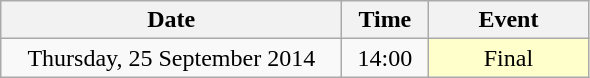<table class = "wikitable" style="text-align:center;">
<tr>
<th width=220>Date</th>
<th width=50>Time</th>
<th width=100>Event</th>
</tr>
<tr>
<td>Thursday, 25 September 2014</td>
<td>14:00</td>
<td bgcolor=ffffcc>Final</td>
</tr>
</table>
